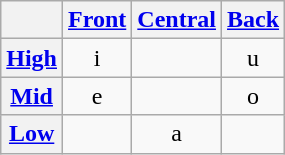<table class="wikitable" style="text-align:center">
<tr>
<th></th>
<th><a href='#'>Front</a></th>
<th><a href='#'>Central</a></th>
<th><a href='#'>Back</a></th>
</tr>
<tr>
<th><a href='#'>High</a></th>
<td>i</td>
<td></td>
<td>u</td>
</tr>
<tr>
<th><a href='#'>Mid</a></th>
<td>e</td>
<td></td>
<td>o</td>
</tr>
<tr>
<th><a href='#'>Low</a></th>
<td></td>
<td>a</td>
<td></td>
</tr>
</table>
